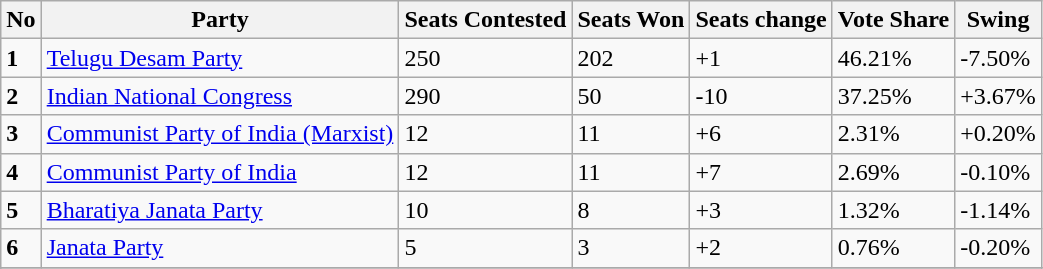<table class="sortable wikitable">
<tr>
<th>No</th>
<th>Party</th>
<th>Seats Contested</th>
<th>Seats Won</th>
<th>Seats change</th>
<th>Vote Share</th>
<th>Swing</th>
</tr>
<tr>
<td><strong>1</strong></td>
<td><a href='#'>Telugu Desam Party</a></td>
<td>250</td>
<td>202</td>
<td>+1</td>
<td>46.21%</td>
<td>-7.50%</td>
</tr>
<tr>
<td><strong>2</strong></td>
<td><a href='#'>Indian National Congress</a></td>
<td>290</td>
<td>50</td>
<td>-10</td>
<td>37.25%</td>
<td>+3.67%</td>
</tr>
<tr>
<td><strong>3</strong></td>
<td><a href='#'>Communist Party of India (Marxist)</a></td>
<td>12</td>
<td>11</td>
<td>+6</td>
<td>2.31%</td>
<td>+0.20%</td>
</tr>
<tr>
<td><strong>4</strong></td>
<td><a href='#'>Communist Party of India</a></td>
<td>12</td>
<td>11</td>
<td>+7</td>
<td>2.69%</td>
<td>-0.10%</td>
</tr>
<tr>
<td><strong>5</strong></td>
<td><a href='#'>Bharatiya Janata Party</a></td>
<td>10</td>
<td>8</td>
<td>+3</td>
<td>1.32%</td>
<td>-1.14%</td>
</tr>
<tr>
<td><strong>6</strong></td>
<td><a href='#'>Janata Party</a></td>
<td>5</td>
<td>3</td>
<td>+2</td>
<td>0.76%</td>
<td>-0.20%</td>
</tr>
<tr>
</tr>
<tr 8 ||  others || 1390 || 20 || +5 || 5.00% || -4.20%>
</tr>
<tr>
</tr>
</table>
